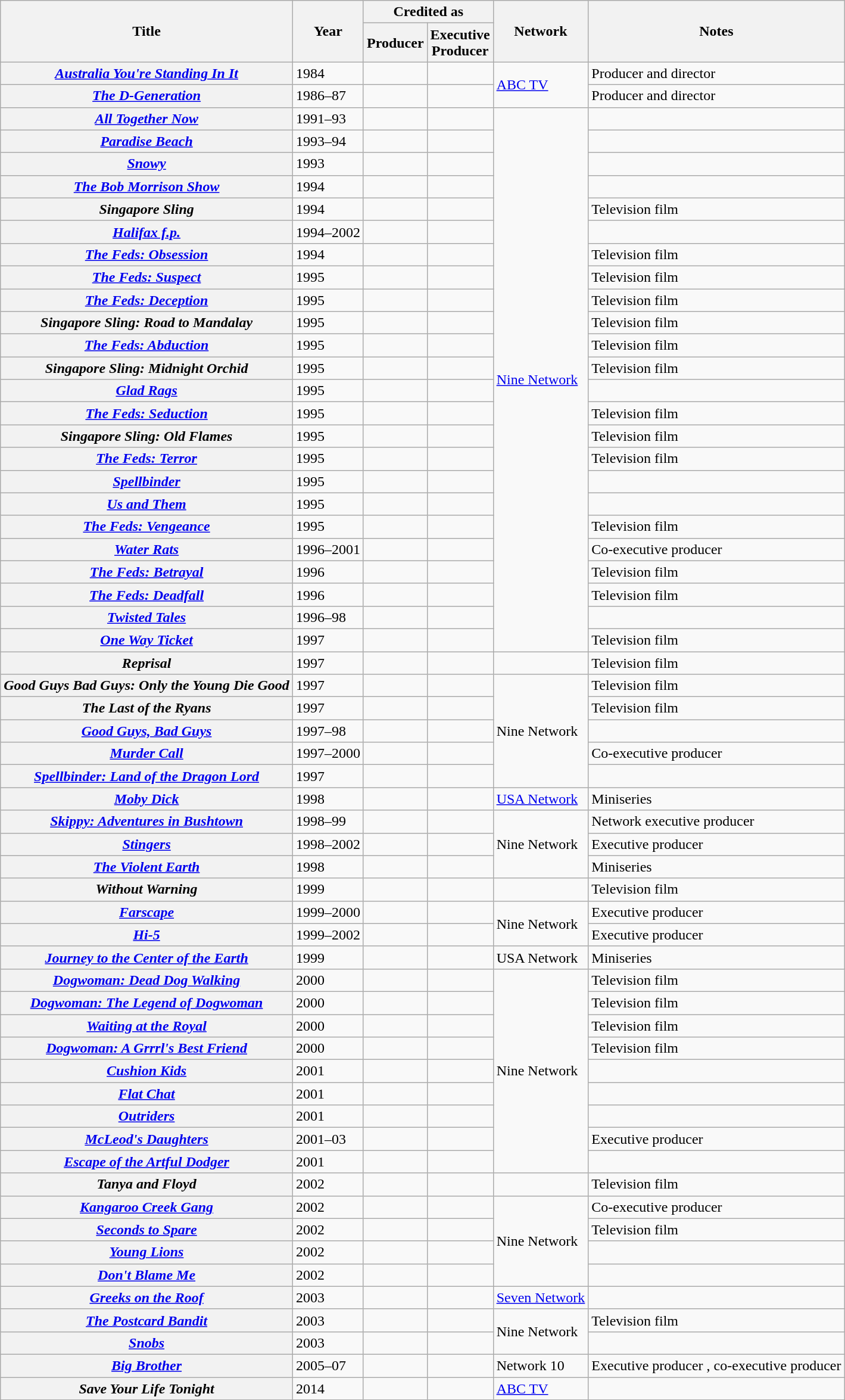<table class="wikitable plainrowheaders sortable">
<tr>
<th rowspan="2" scope="col">Title</th>
<th rowspan="2" scope="col">Year</th>
<th colspan="2" scope="col">Credited as</th>
<th rowspan="2" scope="col">Network</th>
<th rowspan="2" scope="col" class="unsortable">Notes</th>
</tr>
<tr>
<th>Producer</th>
<th>Executive<br>Producer</th>
</tr>
<tr>
<th scope=row><em><a href='#'>Australia You're Standing In It</a></em></th>
<td>1984</td>
<td></td>
<td></td>
<td rowspan="2"><a href='#'>ABC TV</a></td>
<td>Producer and director </td>
</tr>
<tr>
<th scope=row><em><a href='#'>The D-Generation</a></em></th>
<td>1986–87</td>
<td></td>
<td></td>
<td>Producer and director </td>
</tr>
<tr>
<th scope=row><em><a href='#'>All Together Now</a></em></th>
<td>1991–93</td>
<td></td>
<td></td>
<td rowspan="24"><a href='#'>Nine Network</a></td>
<td></td>
</tr>
<tr>
<th scope=row><em><a href='#'>Paradise Beach</a></em></th>
<td>1993–94</td>
<td></td>
<td></td>
<td></td>
</tr>
<tr>
<th scope=row><em><a href='#'>Snowy</a></em></th>
<td>1993</td>
<td></td>
<td></td>
<td></td>
</tr>
<tr>
<th scope=row><em><a href='#'>The Bob Morrison Show</a></em></th>
<td>1994</td>
<td></td>
<td></td>
<td></td>
</tr>
<tr>
<th scope=row><em>Singapore Sling</em></th>
<td>1994</td>
<td></td>
<td></td>
<td>Television film</td>
</tr>
<tr>
<th scope=row><em><a href='#'>Halifax f.p.</a></em></th>
<td>1994–2002</td>
<td></td>
<td></td>
<td></td>
</tr>
<tr>
<th scope=row><em><a href='#'>The Feds: Obsession</a></em></th>
<td>1994</td>
<td></td>
<td></td>
<td>Television film</td>
</tr>
<tr>
<th scope=row><em><a href='#'>The Feds: Suspect</a></em></th>
<td>1995</td>
<td></td>
<td></td>
<td>Television film</td>
</tr>
<tr>
<th scope=row><em><a href='#'>The Feds: Deception</a></em></th>
<td>1995</td>
<td></td>
<td></td>
<td>Television film</td>
</tr>
<tr>
<th scope=row><em>Singapore Sling: Road to Mandalay</em></th>
<td>1995</td>
<td></td>
<td></td>
<td>Television film</td>
</tr>
<tr>
<th scope=row><em><a href='#'>The Feds: Abduction</a></em></th>
<td>1995</td>
<td></td>
<td></td>
<td>Television film</td>
</tr>
<tr>
<th scope=row><em>Singapore Sling: Midnight Orchid</em></th>
<td>1995</td>
<td></td>
<td></td>
<td>Television film</td>
</tr>
<tr>
<th scope=row><em><a href='#'>Glad Rags</a></em></th>
<td>1995</td>
<td></td>
<td></td>
<td></td>
</tr>
<tr>
<th scope=row><em><a href='#'>The Feds: Seduction</a></em></th>
<td>1995</td>
<td></td>
<td></td>
<td>Television film</td>
</tr>
<tr>
<th scope=row><em>Singapore Sling: Old Flames</em></th>
<td>1995</td>
<td></td>
<td></td>
<td>Television film</td>
</tr>
<tr>
<th scope=row><em><a href='#'>The Feds: Terror</a></em></th>
<td>1995</td>
<td></td>
<td></td>
<td>Television film</td>
</tr>
<tr>
<th scope=row><em><a href='#'>Spellbinder</a></em></th>
<td>1995</td>
<td></td>
<td></td>
<td></td>
</tr>
<tr>
<th scope=row><em><a href='#'>Us and Them</a></em></th>
<td>1995</td>
<td></td>
<td></td>
<td></td>
</tr>
<tr>
<th scope=row><em><a href='#'>The Feds: Vengeance</a></em></th>
<td>1995</td>
<td></td>
<td></td>
<td>Television film</td>
</tr>
<tr>
<th scope=row><em><a href='#'>Water Rats</a></em></th>
<td>1996–2001</td>
<td></td>
<td></td>
<td>Co-executive producer </td>
</tr>
<tr>
<th scope=row><em><a href='#'>The Feds: Betrayal</a></em></th>
<td>1996</td>
<td></td>
<td></td>
<td>Television film</td>
</tr>
<tr>
<th scope=row><em><a href='#'>The Feds: Deadfall</a></em></th>
<td>1996</td>
<td></td>
<td></td>
<td>Television film</td>
</tr>
<tr>
<th scope=row><em><a href='#'>Twisted Tales</a></em></th>
<td>1996–98</td>
<td></td>
<td></td>
<td></td>
</tr>
<tr>
<th scope=row><em><a href='#'>One Way Ticket</a></em></th>
<td>1997</td>
<td></td>
<td></td>
<td>Television film</td>
</tr>
<tr>
<th scope=row><em>Reprisal</em></th>
<td>1997</td>
<td></td>
<td></td>
<td></td>
<td>Television film</td>
</tr>
<tr>
<th scope=row><em>Good Guys Bad Guys: Only the Young Die Good</em></th>
<td>1997</td>
<td></td>
<td></td>
<td rowspan="5">Nine Network</td>
<td>Television film</td>
</tr>
<tr>
<th scope=row><em>The Last of the Ryans</em></th>
<td>1997</td>
<td></td>
<td></td>
<td>Television film</td>
</tr>
<tr>
<th scope=row><em><a href='#'>Good Guys, Bad Guys</a></em></th>
<td>1997–98</td>
<td></td>
<td></td>
<td></td>
</tr>
<tr>
<th scope=row><em><a href='#'>Murder Call</a></em></th>
<td>1997–2000</td>
<td></td>
<td></td>
<td>Co-executive producer</td>
</tr>
<tr>
<th scope=row><em><a href='#'>Spellbinder: Land of the Dragon Lord</a></em></th>
<td>1997</td>
<td></td>
<td></td>
<td></td>
</tr>
<tr>
<th scope=row><em><a href='#'>Moby Dick</a></em></th>
<td>1998</td>
<td></td>
<td></td>
<td><a href='#'>USA Network</a></td>
<td>Miniseries</td>
</tr>
<tr>
<th scope=row><em><a href='#'>Skippy: Adventures in Bushtown</a></em></th>
<td>1998–99</td>
<td></td>
<td></td>
<td rowspan="3">Nine Network</td>
<td>Network executive producer</td>
</tr>
<tr>
<th scope=row><em><a href='#'>Stingers</a></em></th>
<td>1998–2002</td>
<td></td>
<td></td>
<td>Executive producer </td>
</tr>
<tr>
<th scope=row><em><a href='#'>The Violent Earth</a></em></th>
<td>1998</td>
<td></td>
<td></td>
<td>Miniseries</td>
</tr>
<tr>
<th scope=row><em>Without Warning</em></th>
<td>1999</td>
<td></td>
<td></td>
<td></td>
<td>Television film</td>
</tr>
<tr>
<th scope=row><em><a href='#'>Farscape</a></em></th>
<td>1999–2000</td>
<td></td>
<td></td>
<td rowspan="2">Nine Network</td>
<td>Executive producer </td>
</tr>
<tr>
<th scope=row><em><a href='#'>Hi-5</a></em></th>
<td>1999–2002</td>
<td></td>
<td></td>
<td>Executive producer </td>
</tr>
<tr>
<th scope=row><em><a href='#'>Journey to the Center of the Earth</a></em></th>
<td>1999</td>
<td></td>
<td></td>
<td>USA Network</td>
<td>Miniseries</td>
</tr>
<tr>
<th scope=row><em><a href='#'>Dogwoman: Dead Dog Walking</a></em></th>
<td>2000</td>
<td></td>
<td></td>
<td rowspan="9">Nine Network</td>
<td>Television film</td>
</tr>
<tr>
<th scope=row><em><a href='#'>Dogwoman: The Legend of Dogwoman</a></em></th>
<td>2000</td>
<td></td>
<td></td>
<td>Television film</td>
</tr>
<tr>
<th scope=row><em><a href='#'>Waiting at the Royal</a></em></th>
<td>2000</td>
<td></td>
<td></td>
<td>Television film</td>
</tr>
<tr>
<th scope=row><em><a href='#'>Dogwoman: A Grrrl's Best Friend</a></em></th>
<td>2000</td>
<td></td>
<td></td>
<td>Television film</td>
</tr>
<tr>
<th scope=row><em><a href='#'>Cushion Kids</a></em></th>
<td>2001</td>
<td></td>
<td></td>
<td></td>
</tr>
<tr>
<th scope=row><em><a href='#'>Flat Chat</a></em></th>
<td>2001</td>
<td></td>
<td></td>
<td></td>
</tr>
<tr>
<th scope=row><em><a href='#'>Outriders</a></em></th>
<td>2001</td>
<td></td>
<td></td>
<td></td>
</tr>
<tr>
<th scope=row><em><a href='#'>McLeod's Daughters</a></em></th>
<td>2001–03</td>
<td></td>
<td></td>
<td>Executive producer </td>
</tr>
<tr>
<th scope=row><em><a href='#'>Escape of the Artful Dodger</a></em></th>
<td>2001</td>
<td></td>
<td></td>
<td></td>
</tr>
<tr>
<th scope=row><em>Tanya and Floyd</em></th>
<td>2002</td>
<td></td>
<td></td>
<td></td>
<td>Television film</td>
</tr>
<tr>
<th scope=row><em><a href='#'>Kangaroo Creek Gang</a></em></th>
<td>2002</td>
<td></td>
<td></td>
<td rowspan="4">Nine Network</td>
<td>Co-executive producer </td>
</tr>
<tr>
<th scope=row><em><a href='#'>Seconds to Spare</a></em></th>
<td>2002</td>
<td></td>
<td></td>
<td>Television film</td>
</tr>
<tr>
<th scope=row><em><a href='#'>Young Lions</a></em></th>
<td>2002</td>
<td></td>
<td></td>
<td></td>
</tr>
<tr>
<th scope=row><em><a href='#'>Don't Blame Me</a></em></th>
<td>2002</td>
<td></td>
<td></td>
<td></td>
</tr>
<tr>
<th scope=row><em><a href='#'>Greeks on the Roof</a></em></th>
<td>2003</td>
<td></td>
<td></td>
<td><a href='#'>Seven Network</a></td>
<td></td>
</tr>
<tr>
<th scope=row><em><a href='#'>The Postcard Bandit</a></em></th>
<td>2003</td>
<td></td>
<td></td>
<td rowspan="2">Nine Network</td>
<td>Television film</td>
</tr>
<tr>
<th scope=row><em><a href='#'>Snobs</a></em></th>
<td>2003</td>
<td></td>
<td></td>
<td></td>
</tr>
<tr>
<th scope=row><em><a href='#'>Big Brother</a></em></th>
<td>2005–07</td>
<td></td>
<td></td>
<td>Network 10</td>
<td>Executive producer , co-executive producer </td>
</tr>
<tr>
<th scope=row><em>Save Your Life Tonight</em></th>
<td>2014</td>
<td></td>
<td></td>
<td><a href='#'>ABC TV</a></td>
<td></td>
</tr>
</table>
